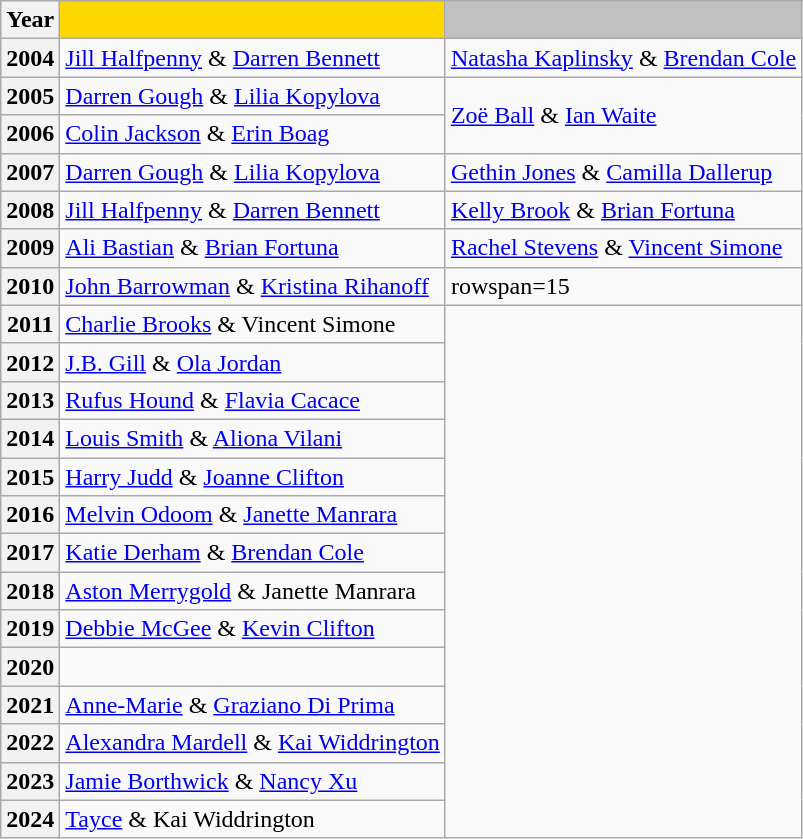<table class="wikitable" style="white-space:nowrap">
<tr>
<th rowspan="2">Year</th>
</tr>
<tr>
<td style="background:gold;"></td>
<td style="background:silver;"></td>
</tr>
<tr>
<th>2004</th>
<td><a href='#'>Jill Halfpenny</a> & <a href='#'>Darren Bennett</a></td>
<td><a href='#'>Natasha Kaplinsky</a> & <a href='#'>Brendan Cole</a></td>
</tr>
<tr>
<th>2005</th>
<td><a href='#'>Darren Gough</a> & <a href='#'>Lilia Kopylova</a></td>
<td rowspan="2"><a href='#'>Zoë Ball</a> & <a href='#'>Ian Waite</a></td>
</tr>
<tr>
<th>2006</th>
<td><a href='#'>Colin Jackson</a> & <a href='#'>Erin Boag</a></td>
</tr>
<tr>
<th>2007</th>
<td><a href='#'>Darren Gough</a> & <a href='#'>Lilia Kopylova</a></td>
<td><a href='#'>Gethin Jones</a> & <a href='#'>Camilla Dallerup</a></td>
</tr>
<tr>
<th>2008</th>
<td><a href='#'>Jill Halfpenny</a> & <a href='#'>Darren Bennett</a></td>
<td><a href='#'>Kelly Brook</a> & <a href='#'>Brian Fortuna</a></td>
</tr>
<tr>
<th>2009</th>
<td><a href='#'>Ali Bastian</a> & <a href='#'>Brian Fortuna</a></td>
<td><a href='#'>Rachel Stevens</a> & <a href='#'>Vincent Simone</a></td>
</tr>
<tr>
<th>2010</th>
<td><a href='#'>John Barrowman</a> & <a href='#'>Kristina Rihanoff</a></td>
<td>rowspan=15 </td>
</tr>
<tr>
<th>2011</th>
<td><a href='#'>Charlie Brooks</a> & Vincent Simone</td>
</tr>
<tr>
<th>2012</th>
<td><a href='#'>J.B. Gill</a> & <a href='#'>Ola Jordan</a></td>
</tr>
<tr>
<th>2013</th>
<td><a href='#'>Rufus Hound</a> & <a href='#'>Flavia Cacace</a></td>
</tr>
<tr>
<th>2014</th>
<td><a href='#'>Louis Smith</a> & <a href='#'>Aliona Vilani</a></td>
</tr>
<tr>
<th>2015</th>
<td><a href='#'>Harry Judd</a> & <a href='#'>Joanne Clifton</a></td>
</tr>
<tr>
<th>2016</th>
<td><a href='#'>Melvin Odoom</a> & <a href='#'>Janette Manrara</a></td>
</tr>
<tr>
<th>2017</th>
<td><a href='#'>Katie Derham</a> & <a href='#'>Brendan Cole</a></td>
</tr>
<tr>
<th>2018</th>
<td><a href='#'>Aston Merrygold</a> & Janette Manrara</td>
</tr>
<tr>
<th>2019</th>
<td><a href='#'>Debbie McGee</a> & <a href='#'>Kevin Clifton</a></td>
</tr>
<tr>
<th>2020</th>
<td></td>
</tr>
<tr>
<th>2021</th>
<td><a href='#'>Anne-Marie</a> & <a href='#'>Graziano Di Prima</a></td>
</tr>
<tr>
<th>2022</th>
<td><a href='#'>Alexandra Mardell</a> & <a href='#'>Kai Widdrington</a></td>
</tr>
<tr>
<th>2023</th>
<td><a href='#'>Jamie Borthwick</a> & <a href='#'>Nancy Xu</a></td>
</tr>
<tr>
<th>2024</th>
<td><a href='#'>Tayce</a> & Kai Widdrington</td>
</tr>
</table>
